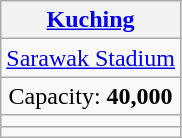<table class="wikitable" style="text-align:center">
<tr>
<th> <a href='#'>Kuching</a></th>
</tr>
<tr>
<td><a href='#'>Sarawak Stadium</a></td>
</tr>
<tr>
<td>Capacity: <strong>40,000</strong></td>
</tr>
<tr>
<td></td>
</tr>
<tr>
<td rowspan=2></td>
</tr>
</table>
